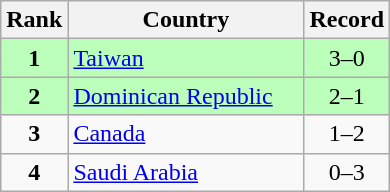<table class="wikitable">
<tr>
<th>Rank</th>
<th>Country</th>
<th>Record</th>
</tr>
<tr bgcolor="bbffbb">
<td align=center><strong>1</strong></td>
<td align="left" width="120"> <a href='#'>Taiwan</a></td>
<td align=center>3–0</td>
</tr>
<tr bgcolor="bbffbb">
<td align=center><strong>2</strong></td>
<td align="left" width="150"> <a href='#'>Dominican Republic</a></td>
<td align=center>2–1</td>
</tr>
<tr>
<td align=center><strong>3</strong></td>
<td align="left" width="120"> <a href='#'>Canada</a></td>
<td align=center>1–2</td>
</tr>
<tr>
<td align=center><strong>4</strong></td>
<td align="left" width="120"> <a href='#'>Saudi Arabia</a></td>
<td align=center>0–3</td>
</tr>
</table>
